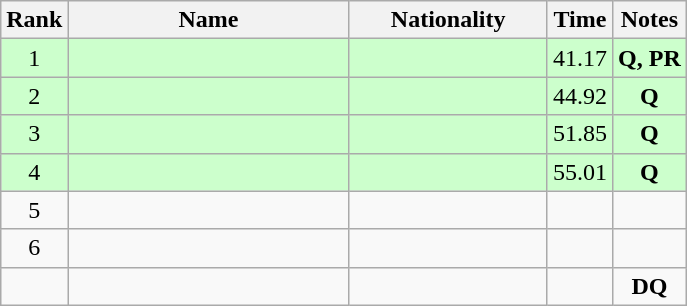<table class="wikitable sortable" style="text-align:center">
<tr>
<th>Rank</th>
<th style="width:180px">Name</th>
<th style="width:125px">Nationality</th>
<th>Time</th>
<th>Notes</th>
</tr>
<tr style="background:#cfc;">
<td>1</td>
<td style="text-align:left;"></td>
<td style="text-align:left;"></td>
<td>41.17</td>
<td><strong>Q, PR</strong></td>
</tr>
<tr style="background:#cfc;">
<td>2</td>
<td style="text-align:left;"></td>
<td style="text-align:left;"></td>
<td>44.92</td>
<td><strong>Q</strong></td>
</tr>
<tr style="background:#cfc;">
<td>3</td>
<td style="text-align:left;"></td>
<td style="text-align:left;"></td>
<td>51.85</td>
<td><strong>Q</strong></td>
</tr>
<tr style="background:#cfc;">
<td>4</td>
<td style="text-align:left;"></td>
<td style="text-align:left;"></td>
<td>55.01</td>
<td><strong>Q</strong></td>
</tr>
<tr>
<td>5</td>
<td style="text-align:left;"></td>
<td style="text-align:left;"></td>
<td></td>
<td></td>
</tr>
<tr>
<td>6</td>
<td style="text-align:left;"></td>
<td style="text-align:left;"></td>
<td></td>
<td></td>
</tr>
<tr>
<td></td>
<td style="text-align:left;"></td>
<td style="text-align:left;"></td>
<td></td>
<td><strong>DQ</strong></td>
</tr>
</table>
